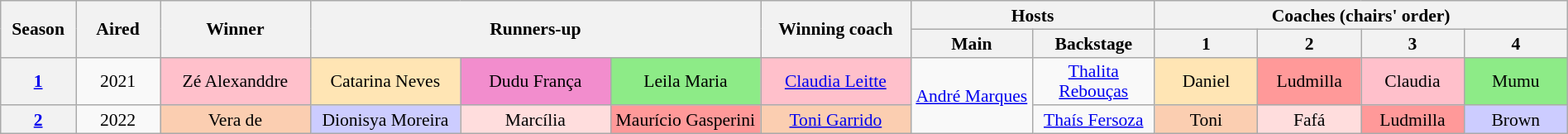<table class="wikitable" style="text-align:center; font-size:90%; line-height:16px; width:100%">
<tr>
<th rowspan="2" scope="col" width="04%">Season</th>
<th rowspan="2" scope="col" width="4.5%">Aired</th>
<th rowspan="2" scope="col" width="08%">Winner</th>
<th rowspan="2" colspan="3" width="24%">Runners-up</th>
<th rowspan="2" scope="col" width="08%">Winning coach</th>
<th colspan="2" scope="col" width="00%">Hosts</th>
<th colspan="4" scope="col" width="20%">Coaches (chairs' order)</th>
</tr>
<tr>
<th width="6.5%">Main</th>
<th width="6.5%">Backstage</th>
<th width="5.5%">1</th>
<th width="5.5%">2</th>
<th width="5.5%">3</th>
<th width="5.5%">4</th>
</tr>
<tr>
<th><a href='#'>1</a></th>
<td>2021</td>
<td style="background: pink">Zé Alexanddre</td>
<td style="background:#ffe5b4; width:8%">Catarina Neves</td>
<td style="background:#f28dcd; width:8%">Dudu França</td>
<td style="background:#8deb87; width:8%">Leila Maria</td>
<td style="background: pink"><a href='#'>Claudia Leitte</a></td>
<td rowspan="3"><a href='#'>André Marques</a></td>
<td><a href='#'>Thalita Rebouças</a></td>
<td style="background:#ffe5b4">Daniel</td>
<td style="background:#ff9999">Ludmilla</td>
<td style="background: pink">Claudia</td>
<td style="background:#8deb87">Mumu</td>
</tr>
<tr>
<th><a href='#'>2</a></th>
<td>2022</td>
<td style="background:#FBCEB1">Vera de </td>
<td style="background:#ccccff">Dionisya Moreira</td>
<td style="background:#ffdddd">Marcília </td>
<td style="background:#ff9999">Maurício Gasperini</td>
<td style="background:#FBCEB1"><a href='#'>Toni Garrido</a></td>
<td><a href='#'>Thaís Fersoza</a></td>
<td style="background:#FBCEB1">Toni</td>
<td style="background:#ffdddd">Fafá</td>
<td style="background:#ff9999">Ludmilla</td>
<td style="background:#ccccff">Brown</td>
</tr>
</table>
